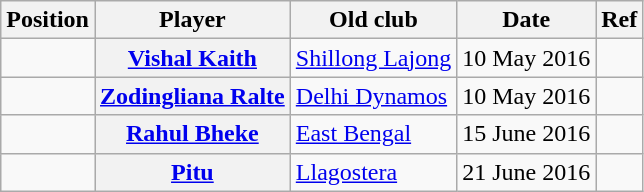<table class="wikitable plainrowheaders" style="text-align:center; text-align:left">
<tr>
<th scope="col">Position</th>
<th scope="col">Player</th>
<th scope="col">Old club</th>
<th scope="col">Date</th>
<th scope="col">Ref</th>
</tr>
<tr>
<td></td>
<th scope="row"> <a href='#'>Vishal Kaith</a></th>
<td> <a href='#'>Shillong Lajong</a></td>
<td>10 May 2016</td>
<td></td>
</tr>
<tr>
<td></td>
<th scope="row"> <a href='#'>Zodingliana Ralte</a></th>
<td> <a href='#'>Delhi Dynamos</a></td>
<td>10 May 2016</td>
<td></td>
</tr>
<tr>
<td></td>
<th scope="row"> <a href='#'>Rahul Bheke</a></th>
<td> <a href='#'>East Bengal</a></td>
<td>15 June 2016</td>
<td></td>
</tr>
<tr>
<td></td>
<th scope="row"> <a href='#'>Pitu</a></th>
<td> <a href='#'>Llagostera</a></td>
<td>21 June 2016</td>
<td></td>
</tr>
</table>
